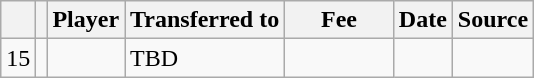<table class="wikitable plainrowheaders sortable">
<tr>
<th></th>
<th></th>
<th scope=col>Player</th>
<th>Transferred to</th>
<th !scope=col; style="width: 65px;">Fee</th>
<th scope=col>Date</th>
<th scope=col>Source</th>
</tr>
<tr>
<td align=center>15</td>
<td align=center></td>
<td></td>
<td>TBD</td>
<td></td>
<td></td>
<td></td>
</tr>
</table>
